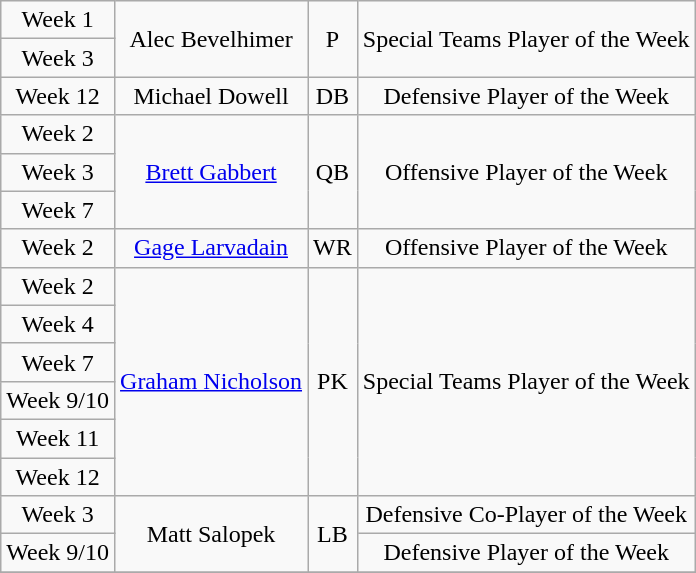<table class="wikitable sortable sortable" style="text-align: center">
<tr>
<td>Week 1</td>
<td rowspan=2>Alec Bevelhimer</td>
<td rowspan=2>P</td>
<td rowspan=2>Special Teams Player of the Week</td>
</tr>
<tr>
<td>Week 3</td>
</tr>
<tr>
<td>Week 12</td>
<td>Michael Dowell</td>
<td>DB</td>
<td>Defensive Player of the Week</td>
</tr>
<tr>
<td>Week 2</td>
<td rowspan=3><a href='#'>Brett Gabbert</a></td>
<td rowspan=3>QB</td>
<td rowspan=3>Offensive Player of the Week</td>
</tr>
<tr>
<td>Week 3</td>
</tr>
<tr>
<td>Week 7</td>
</tr>
<tr>
<td>Week 2</td>
<td><a href='#'>Gage Larvadain</a></td>
<td>WR</td>
<td>Offensive Player of the Week</td>
</tr>
<tr>
<td>Week 2</td>
<td rowspan=6><a href='#'>Graham Nicholson</a></td>
<td rowspan=6>PK</td>
<td rowspan=6>Special Teams Player of the Week</td>
</tr>
<tr>
<td>Week 4</td>
</tr>
<tr>
<td>Week 7</td>
</tr>
<tr>
<td>Week 9/10</td>
</tr>
<tr>
<td>Week 11</td>
</tr>
<tr>
<td>Week 12</td>
</tr>
<tr>
<td>Week 3</td>
<td rowspan=2>Matt Salopek</td>
<td rowspan=2>LB</td>
<td>Defensive Co-Player of the Week</td>
</tr>
<tr>
<td>Week 9/10</td>
<td>Defensive Player of the Week</td>
</tr>
<tr>
</tr>
</table>
